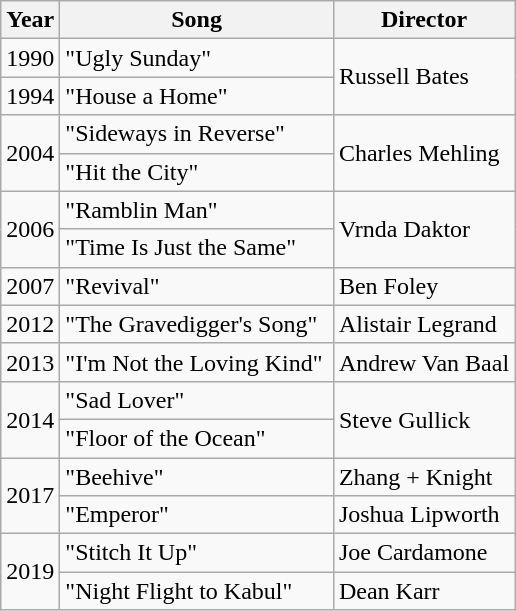<table class="wikitable">
<tr>
<th>Year</th>
<th style="width:175px;">Song</th>
<th>Director</th>
</tr>
<tr>
<td>1990</td>
<td>"Ugly Sunday"</td>
<td rowspan="2">Russell Bates</td>
</tr>
<tr>
<td>1994</td>
<td>"House a Home"</td>
</tr>
<tr>
<td rowspan="2">2004</td>
<td>"Sideways in Reverse"</td>
<td rowspan="2">Charles Mehling</td>
</tr>
<tr>
<td>"Hit the City"</td>
</tr>
<tr>
<td rowspan="2">2006</td>
<td>"Ramblin Man"</td>
<td rowspan="2">Vrnda Daktor</td>
</tr>
<tr>
<td>"Time Is Just the Same"</td>
</tr>
<tr>
<td>2007</td>
<td>"Revival"</td>
<td>Ben Foley</td>
</tr>
<tr>
<td>2012</td>
<td>"The Gravedigger's Song"</td>
<td>Alistair Legrand</td>
</tr>
<tr>
<td>2013</td>
<td>"I'm Not the Loving Kind"</td>
<td>Andrew Van Baal</td>
</tr>
<tr>
<td rowspan="2">2014</td>
<td>"Sad Lover"</td>
<td rowspan="2">Steve Gullick</td>
</tr>
<tr>
<td>"Floor of the Ocean"</td>
</tr>
<tr>
<td rowspan="2">2017</td>
<td>"Beehive"</td>
<td>Zhang + Knight</td>
</tr>
<tr>
<td>"Emperor"</td>
<td>Joshua Lipworth</td>
</tr>
<tr>
<td rowspan="2">2019</td>
<td>"Stitch It Up"</td>
<td>Joe Cardamone</td>
</tr>
<tr>
<td>"Night Flight to Kabul"</td>
<td>Dean Karr</td>
</tr>
</table>
